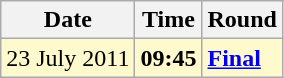<table class="wikitable">
<tr>
<th>Date</th>
<th>Time</th>
<th>Round</th>
</tr>
<tr style=background:lemonchiffon>
<td>23 July 2011</td>
<td><strong>09:45</strong></td>
<td><strong><a href='#'>Final</a></strong></td>
</tr>
</table>
